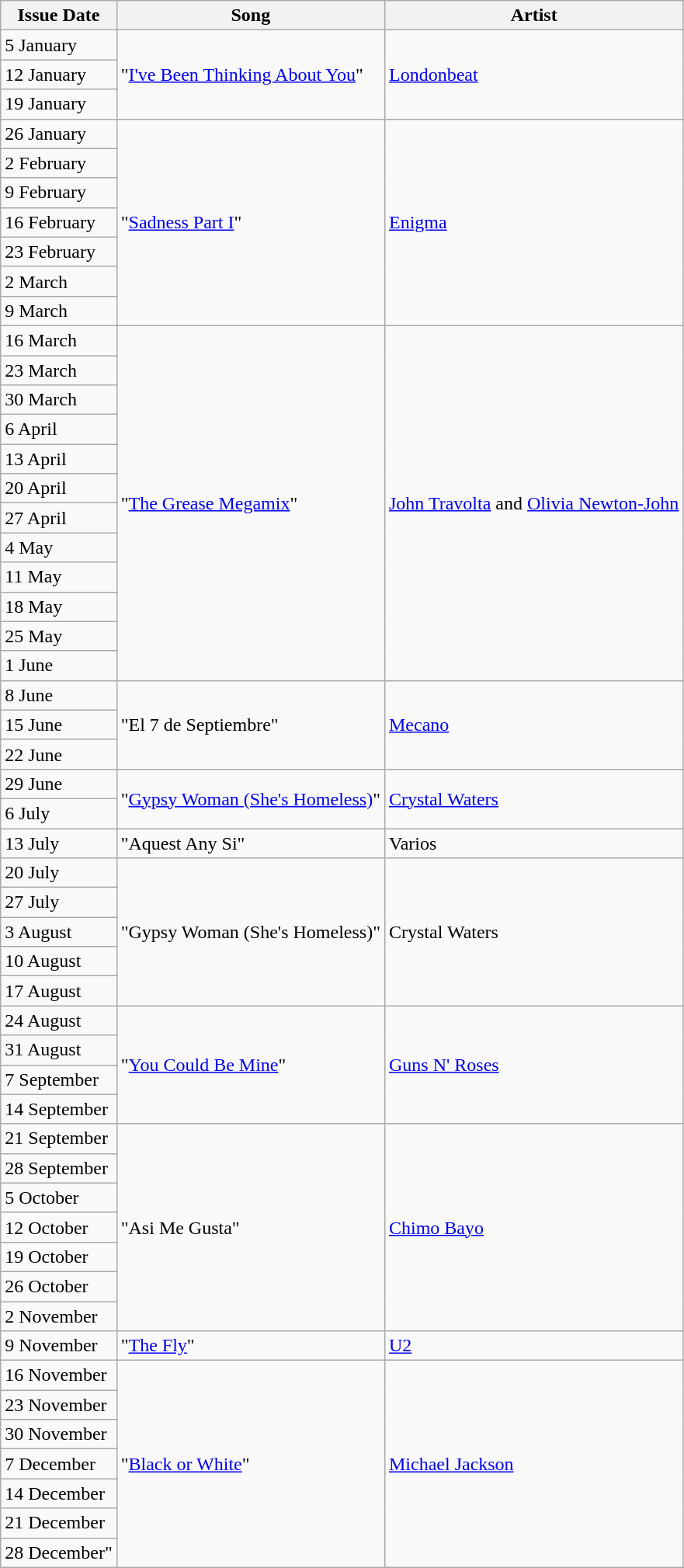<table class="wikitable">
<tr>
<th>Issue Date</th>
<th>Song</th>
<th>Artist</th>
</tr>
<tr>
<td>5 January</td>
<td rowspan=3>"<a href='#'>I've Been Thinking About You</a>"</td>
<td rowspan=3><a href='#'>Londonbeat</a></td>
</tr>
<tr>
<td>12 January</td>
</tr>
<tr>
<td>19 January</td>
</tr>
<tr>
<td>26 January</td>
<td rowspan=7>"<a href='#'>Sadness Part I</a>"</td>
<td rowspan=7><a href='#'>Enigma</a></td>
</tr>
<tr>
<td>2 February</td>
</tr>
<tr>
<td>9 February</td>
</tr>
<tr>
<td>16 February</td>
</tr>
<tr>
<td>23 February</td>
</tr>
<tr>
<td>2 March</td>
</tr>
<tr>
<td>9 March</td>
</tr>
<tr>
<td>16 March</td>
<td rowspan=12>"<a href='#'>The Grease Megamix</a>"</td>
<td rowspan=12><a href='#'>John Travolta</a> and <a href='#'>Olivia Newton-John</a></td>
</tr>
<tr>
<td>23 March</td>
</tr>
<tr>
<td>30 March</td>
</tr>
<tr>
<td>6 April</td>
</tr>
<tr>
<td>13 April</td>
</tr>
<tr>
<td>20 April</td>
</tr>
<tr>
<td>27 April</td>
</tr>
<tr>
<td>4 May</td>
</tr>
<tr>
<td>11 May</td>
</tr>
<tr>
<td>18 May</td>
</tr>
<tr>
<td>25 May</td>
</tr>
<tr>
<td>1 June</td>
</tr>
<tr>
<td>8 June</td>
<td rowspan=3>"El 7 de Septiembre"</td>
<td rowspan=3><a href='#'>Mecano</a></td>
</tr>
<tr>
<td>15 June</td>
</tr>
<tr>
<td>22 June</td>
</tr>
<tr>
<td>29 June</td>
<td rowspan=2>"<a href='#'>Gypsy Woman (She's Homeless)</a>"</td>
<td rowspan=2><a href='#'>Crystal Waters</a></td>
</tr>
<tr>
<td>6 July</td>
</tr>
<tr>
<td>13 July</td>
<td>"Aquest Any Si"</td>
<td>Varios</td>
</tr>
<tr>
<td>20 July</td>
<td rowspan=5>"Gypsy Woman (She's Homeless)"</td>
<td rowspan=5>Crystal Waters</td>
</tr>
<tr>
<td>27 July</td>
</tr>
<tr>
<td>3 August</td>
</tr>
<tr>
<td>10 August</td>
</tr>
<tr>
<td>17 August</td>
</tr>
<tr>
<td>24 August</td>
<td rowspan=4>"<a href='#'>You Could Be Mine</a>"</td>
<td rowspan=4><a href='#'>Guns N' Roses</a></td>
</tr>
<tr>
<td>31 August</td>
</tr>
<tr>
<td>7 September</td>
</tr>
<tr>
<td>14 September</td>
</tr>
<tr>
<td>21 September</td>
<td rowspan=7>"Asi Me Gusta"</td>
<td rowspan=7><a href='#'>Chimo Bayo</a></td>
</tr>
<tr>
<td>28 September</td>
</tr>
<tr>
<td>5 October</td>
</tr>
<tr>
<td>12 October</td>
</tr>
<tr>
<td>19 October</td>
</tr>
<tr>
<td>26 October</td>
</tr>
<tr>
<td>2 November</td>
</tr>
<tr>
<td>9 November</td>
<td>"<a href='#'>The Fly</a>"</td>
<td><a href='#'>U2</a></td>
</tr>
<tr>
<td>16 November</td>
<td rowspan=7>"<a href='#'>Black or White</a>"</td>
<td rowspan=7><a href='#'>Michael Jackson</a></td>
</tr>
<tr>
<td>23 November</td>
</tr>
<tr>
<td>30 November</td>
</tr>
<tr>
<td>7 December</td>
</tr>
<tr>
<td>14 December</td>
</tr>
<tr>
<td>21 December</td>
</tr>
<tr>
<td>28 December"</td>
</tr>
</table>
